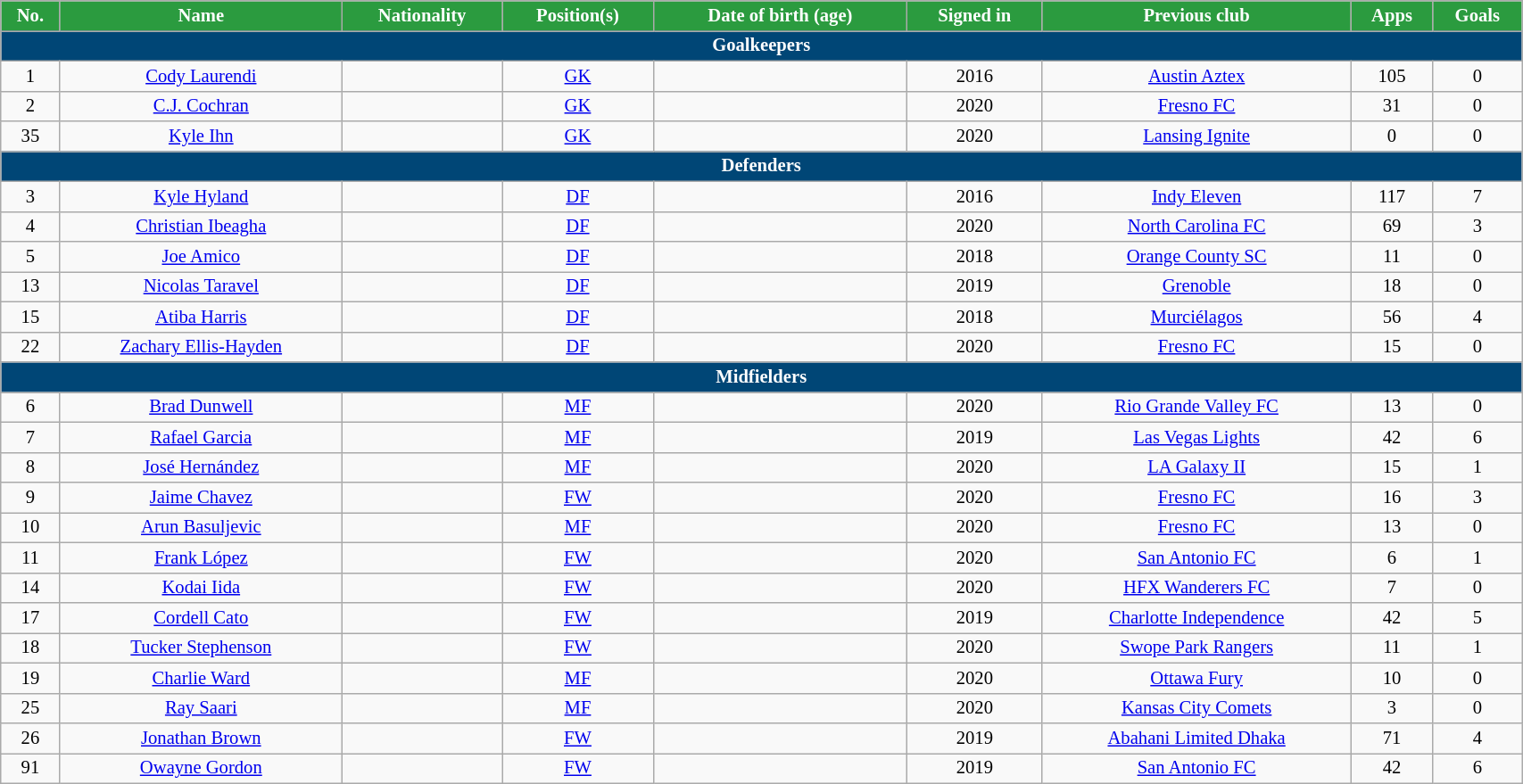<table class="wikitable" style="text-align:center; font-size:86%; width:90%;">
<tr>
<th style="background:#2B9B3F; color:white; text-align:center;">No.</th>
<th style="background:#2B9B3F; color:white; text-align:center;">Name</th>
<th style="background:#2B9B3F; color:white; text-align:center;">Nationality</th>
<th style="background:#2B9B3F; color:white; text-align:center;">Position(s)</th>
<th style="background:#2B9B3F; color:white; text-align:center;">Date of birth (age)</th>
<th style="background:#2B9B3F; color:white; text-align:center;">Signed in</th>
<th style="background:#2B9B3F; color:white; text-align:center;">Previous club</th>
<th style="background:#2B9B3F; color:white; text-align:center;">Apps</th>
<th style="background:#2B9B3F; color:white; text-align:center;">Goals</th>
</tr>
<tr>
<th colspan=9 style="background:#004676; color:white; text-align:center;">Goalkeepers</th>
</tr>
<tr>
<td>1</td>
<td><a href='#'>Cody Laurendi</a></td>
<td></td>
<td><a href='#'>GK</a></td>
<td></td>
<td>2016</td>
<td> <a href='#'>Austin Aztex</a></td>
<td>105</td>
<td>0</td>
</tr>
<tr>
<td>2</td>
<td><a href='#'>C.J. Cochran</a></td>
<td></td>
<td><a href='#'>GK</a></td>
<td></td>
<td>2020</td>
<td> <a href='#'>Fresno FC</a></td>
<td>31</td>
<td>0</td>
</tr>
<tr>
<td>35</td>
<td><a href='#'>Kyle Ihn</a></td>
<td></td>
<td><a href='#'>GK</a></td>
<td></td>
<td>2020</td>
<td> <a href='#'>Lansing Ignite</a></td>
<td>0</td>
<td>0</td>
</tr>
<tr>
<th colspan=9 style="background:#004676; color:white; text-align:center;">Defenders</th>
</tr>
<tr>
<td>3</td>
<td><a href='#'>Kyle Hyland</a></td>
<td></td>
<td><a href='#'>DF</a></td>
<td></td>
<td>2016</td>
<td> <a href='#'>Indy Eleven</a></td>
<td>117</td>
<td>7</td>
</tr>
<tr>
<td>4</td>
<td><a href='#'>Christian Ibeagha</a></td>
<td></td>
<td><a href='#'>DF</a></td>
<td></td>
<td>2020</td>
<td> <a href='#'>North Carolina FC</a></td>
<td>69</td>
<td>3</td>
</tr>
<tr>
<td>5</td>
<td><a href='#'>Joe Amico</a></td>
<td></td>
<td><a href='#'>DF</a></td>
<td></td>
<td>2018</td>
<td> <a href='#'>Orange County SC</a></td>
<td>11</td>
<td>0</td>
</tr>
<tr>
<td>13</td>
<td><a href='#'>Nicolas Taravel</a></td>
<td></td>
<td><a href='#'>DF</a></td>
<td></td>
<td>2019</td>
<td> <a href='#'>Grenoble</a></td>
<td>18</td>
<td>0</td>
</tr>
<tr>
<td>15</td>
<td><a href='#'>Atiba Harris</a></td>
<td></td>
<td><a href='#'>DF</a></td>
<td></td>
<td>2018</td>
<td> <a href='#'>Murciélagos</a></td>
<td>56</td>
<td>4</td>
</tr>
<tr>
<td>22</td>
<td><a href='#'>Zachary Ellis-Hayden</a></td>
<td></td>
<td><a href='#'>DF</a></td>
<td></td>
<td>2020</td>
<td> <a href='#'>Fresno FC</a></td>
<td>15</td>
<td>0</td>
</tr>
<tr>
<th colspan=9 style="background:#004676; color:white; text-align:center;">Midfielders</th>
</tr>
<tr>
<td>6</td>
<td><a href='#'>Brad Dunwell</a></td>
<td></td>
<td><a href='#'>MF</a></td>
<td></td>
<td>2020</td>
<td> <a href='#'>Rio Grande Valley FC</a></td>
<td>13</td>
<td>0</td>
</tr>
<tr>
<td>7</td>
<td><a href='#'>Rafael Garcia</a></td>
<td></td>
<td><a href='#'>MF</a></td>
<td></td>
<td>2019</td>
<td> <a href='#'>Las Vegas Lights</a></td>
<td>42</td>
<td>6</td>
</tr>
<tr>
<td>8</td>
<td><a href='#'>José Hernández</a></td>
<td></td>
<td><a href='#'>MF</a></td>
<td></td>
<td>2020</td>
<td> <a href='#'>LA Galaxy II</a></td>
<td>15</td>
<td>1</td>
</tr>
<tr>
<td>9</td>
<td><a href='#'>Jaime Chavez</a></td>
<td></td>
<td><a href='#'>FW</a></td>
<td></td>
<td>2020</td>
<td> <a href='#'>Fresno FC</a></td>
<td>16</td>
<td>3</td>
</tr>
<tr>
<td>10</td>
<td><a href='#'>Arun Basuljevic</a></td>
<td></td>
<td><a href='#'>MF</a></td>
<td></td>
<td>2020</td>
<td> <a href='#'>Fresno FC</a></td>
<td>13</td>
<td>0</td>
</tr>
<tr>
<td>11</td>
<td><a href='#'>Frank López</a></td>
<td></td>
<td><a href='#'>FW</a></td>
<td></td>
<td>2020</td>
<td> <a href='#'>San Antonio FC</a></td>
<td>6</td>
<td>1</td>
</tr>
<tr>
<td>14</td>
<td><a href='#'>Kodai Iida</a></td>
<td></td>
<td><a href='#'>FW</a></td>
<td></td>
<td>2020</td>
<td> <a href='#'>HFX Wanderers FC</a></td>
<td>7</td>
<td>0</td>
</tr>
<tr>
<td>17</td>
<td><a href='#'>Cordell Cato</a></td>
<td></td>
<td><a href='#'>FW</a></td>
<td></td>
<td>2019</td>
<td> <a href='#'>Charlotte Independence</a></td>
<td>42</td>
<td>5</td>
</tr>
<tr>
<td>18</td>
<td><a href='#'>Tucker Stephenson</a></td>
<td></td>
<td><a href='#'>FW</a></td>
<td></td>
<td>2020</td>
<td> <a href='#'>Swope Park Rangers</a></td>
<td>11</td>
<td>1</td>
</tr>
<tr>
<td>19</td>
<td><a href='#'>Charlie Ward</a></td>
<td></td>
<td><a href='#'>MF</a></td>
<td></td>
<td>2020</td>
<td> <a href='#'>Ottawa Fury</a></td>
<td>10</td>
<td>0</td>
</tr>
<tr>
<td>25</td>
<td><a href='#'>Ray Saari</a></td>
<td></td>
<td><a href='#'>MF</a></td>
<td></td>
<td>2020</td>
<td> <a href='#'>Kansas City Comets</a></td>
<td>3</td>
<td>0</td>
</tr>
<tr>
<td>26</td>
<td><a href='#'>Jonathan Brown</a></td>
<td></td>
<td><a href='#'>FW</a></td>
<td></td>
<td>2019</td>
<td> <a href='#'>Abahani Limited Dhaka</a></td>
<td>71</td>
<td>4</td>
</tr>
<tr>
<td>91</td>
<td><a href='#'>Owayne Gordon</a></td>
<td></td>
<td><a href='#'>FW</a></td>
<td></td>
<td>2019</td>
<td> <a href='#'>San Antonio FC</a></td>
<td>42</td>
<td>6</td>
</tr>
</table>
